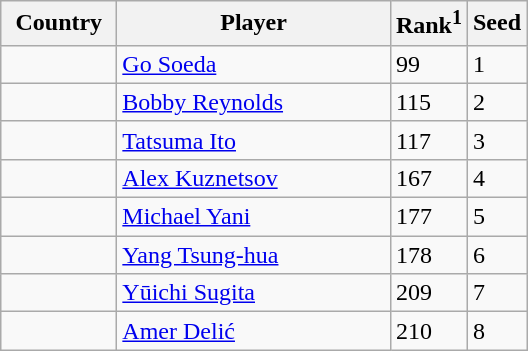<table class="sortable wikitable">
<tr>
<th width="70">Country</th>
<th width="175">Player</th>
<th>Rank<sup>1</sup></th>
<th>Seed</th>
</tr>
<tr>
<td></td>
<td><a href='#'>Go Soeda</a></td>
<td>99</td>
<td>1</td>
</tr>
<tr>
<td></td>
<td><a href='#'>Bobby Reynolds</a></td>
<td>115</td>
<td>2</td>
</tr>
<tr>
<td></td>
<td><a href='#'>Tatsuma Ito</a></td>
<td>117</td>
<td>3</td>
</tr>
<tr>
<td></td>
<td><a href='#'>Alex Kuznetsov</a></td>
<td>167</td>
<td>4</td>
</tr>
<tr>
<td></td>
<td><a href='#'>Michael Yani</a></td>
<td>177</td>
<td>5</td>
</tr>
<tr>
<td></td>
<td><a href='#'>Yang Tsung-hua</a></td>
<td>178</td>
<td>6</td>
</tr>
<tr>
<td></td>
<td><a href='#'>Yūichi Sugita</a></td>
<td>209</td>
<td>7</td>
</tr>
<tr>
<td></td>
<td><a href='#'>Amer Delić</a></td>
<td>210</td>
<td>8</td>
</tr>
</table>
